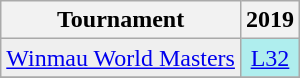<table class="wikitable">
<tr>
<th>Tournament</th>
<th>2019</th>
</tr>
<tr>
<td style="background:#efefef;"><a href='#'>Winmau World Masters</a></td>
<td style="text-align:center; background:#afeeee;"><a href='#'>L32</a></td>
</tr>
<tr>
</tr>
</table>
